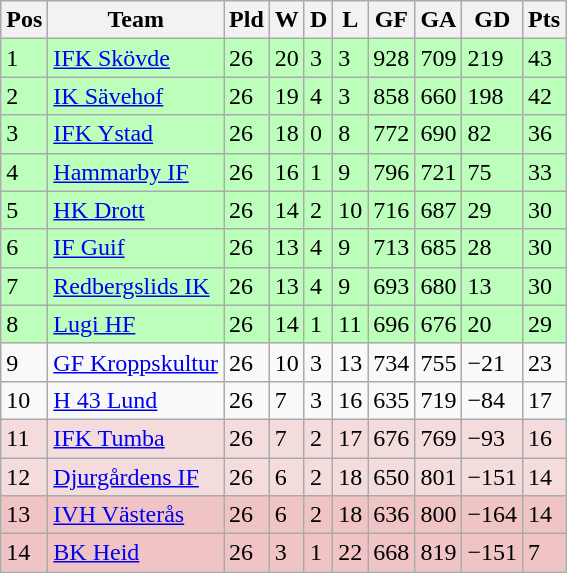<table class="wikitable">
<tr>
<th><span>Pos</span></th>
<th>Team</th>
<th><span>Pld</span></th>
<th><span>W</span></th>
<th><span>D</span></th>
<th><span>L</span></th>
<th><span>GF</span></th>
<th><span>GA</span></th>
<th><span>GD</span></th>
<th><span>Pts</span></th>
</tr>
<tr style="background:#bbffbb">
<td>1</td>
<td><a href='#'>IFK Skövde</a></td>
<td>26</td>
<td>20</td>
<td>3</td>
<td>3</td>
<td>928</td>
<td>709</td>
<td>219</td>
<td>43</td>
</tr>
<tr style="background:#bbffbb">
<td>2</td>
<td><a href='#'>IK Sävehof</a></td>
<td>26</td>
<td>19</td>
<td>4</td>
<td>3</td>
<td>858</td>
<td>660</td>
<td>198</td>
<td>42</td>
</tr>
<tr style="background:#bbffbb">
<td>3</td>
<td><a href='#'>IFK Ystad</a></td>
<td>26</td>
<td>18</td>
<td>0</td>
<td>8</td>
<td>772</td>
<td>690</td>
<td>82</td>
<td>36</td>
</tr>
<tr style="background:#bbffbb">
<td>4</td>
<td><a href='#'>Hammarby IF</a></td>
<td>26</td>
<td>16</td>
<td>1</td>
<td>9</td>
<td>796</td>
<td>721</td>
<td>75</td>
<td>33</td>
</tr>
<tr style="background:#bbffbb">
<td>5</td>
<td><a href='#'>HK Drott</a></td>
<td>26</td>
<td>14</td>
<td>2</td>
<td>10</td>
<td>716</td>
<td>687</td>
<td>29</td>
<td>30</td>
</tr>
<tr style="background:#bbffbb">
<td>6</td>
<td><a href='#'>IF Guif</a></td>
<td>26</td>
<td>13</td>
<td>4</td>
<td>9</td>
<td>713</td>
<td>685</td>
<td>28</td>
<td>30</td>
</tr>
<tr style="background:#bbffbb">
<td>7</td>
<td><a href='#'>Redbergslids IK</a></td>
<td>26</td>
<td>13</td>
<td>4</td>
<td>9</td>
<td>693</td>
<td>680</td>
<td>13</td>
<td>30</td>
</tr>
<tr style="background:#bbffbb">
<td>8</td>
<td><a href='#'>Lugi HF</a></td>
<td>26</td>
<td>14</td>
<td>1</td>
<td>11</td>
<td>696</td>
<td>676</td>
<td>20</td>
<td>29</td>
</tr>
<tr>
<td>9</td>
<td><a href='#'>GF Kroppskultur</a></td>
<td>26</td>
<td>10</td>
<td>3</td>
<td>13</td>
<td>734</td>
<td>755</td>
<td>−21</td>
<td>23</td>
</tr>
<tr>
<td>10</td>
<td><a href='#'>H 43 Lund</a></td>
<td>26</td>
<td>7</td>
<td>3</td>
<td>16</td>
<td>635</td>
<td>719</td>
<td>−84</td>
<td>17</td>
</tr>
<tr style="background:#f4dcdc">
<td>11</td>
<td><a href='#'>IFK Tumba</a></td>
<td>26</td>
<td>7</td>
<td>2</td>
<td>17</td>
<td>676</td>
<td>769</td>
<td>−93</td>
<td>16</td>
</tr>
<tr style="background:#f4dcdc">
<td>12</td>
<td><a href='#'>Djurgårdens IF</a></td>
<td>26</td>
<td>6</td>
<td>2</td>
<td>18</td>
<td>650</td>
<td>801</td>
<td>−151</td>
<td>14</td>
</tr>
<tr style="background:#f0c4c4">
<td>13</td>
<td><a href='#'>IVH Västerås</a></td>
<td>26</td>
<td>6</td>
<td>2</td>
<td>18</td>
<td>636</td>
<td>800</td>
<td>−164</td>
<td>14</td>
</tr>
<tr style="background:#f0c4c4">
<td>14</td>
<td><a href='#'>BK Heid</a></td>
<td>26</td>
<td>3</td>
<td>1</td>
<td>22</td>
<td>668</td>
<td>819</td>
<td>−151</td>
<td>7</td>
</tr>
</table>
